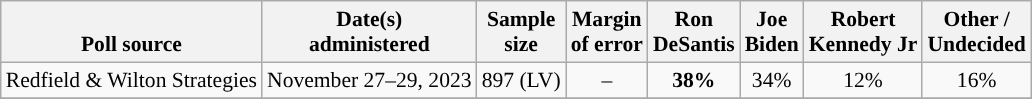<table class="wikitable sortable mw-datatable" style="font-size:90%;text-align:center;line-height:17px">
<tr valign=bottom>
<th>Poll source</th>
<th>Date(s)<br>administered</th>
<th>Sample<br>size</th>
<th>Margin<br>of error</th>
<th class="unsortable">Ron<br>DeSantis<br></th>
<th class="unsortable">Joe<br>Biden<br></th>
<th class="unsortable">Robert<br>Kennedy Jr<br></th>
<th class="unsortable">Other /<br>Undecided</th>
</tr>
<tr>
<td style="text-align:left;">Redfield & Wilton Strategies</td>
<td data-sort-value="2023-12-05">November 27–29, 2023</td>
<td>897 (LV)</td>
<td>–</td>
<td style="background-color:"><strong>38%</strong></td>
<td>34%</td>
<td>12%</td>
<td>16%</td>
</tr>
<tr>
</tr>
</table>
